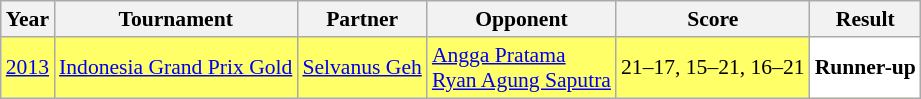<table class="sortable wikitable" style="font-size: 90%;">
<tr>
<th>Year</th>
<th>Tournament</th>
<th>Partner</th>
<th>Opponent</th>
<th>Score</th>
<th>Result</th>
</tr>
<tr style="background:#FFFF67">
<td align="center"><a href='#'>2013</a></td>
<td align="left"><a href='#'>Indonesia Grand Prix Gold</a></td>
<td align="left"> <a href='#'>Selvanus Geh</a></td>
<td align="left"> <a href='#'>Angga Pratama</a><br> <a href='#'>Ryan Agung Saputra</a></td>
<td align="left">21–17, 15–21, 16–21</td>
<td style="text-align:left; background:white"> <strong>Runner-up</strong></td>
</tr>
</table>
